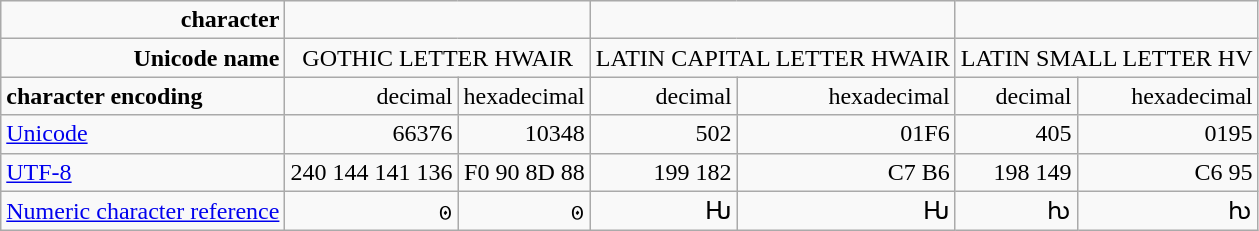<table class=wikitable style=text-align:right>
<tr align=center>
<td align=right><strong>character</strong></td>
<td colspan=2></td>
<td colspan=2></td>
<td colspan=2></td>
</tr>
<tr align=center>
<td align=right><strong>Unicode name</strong></td>
<td colspan=2>GOTHIC LETTER HWAIR</td>
<td colspan=2>LATIN CAPITAL LETTER HWAIR</td>
<td colspan=2>LATIN SMALL LETTER HV</td>
</tr>
<tr>
<td align=left><strong>character encoding</strong></td>
<td>decimal</td>
<td>hexadecimal</td>
<td>decimal</td>
<td>hexadecimal</td>
<td>decimal</td>
<td>hexadecimal</td>
</tr>
<tr>
<td align=left><a href='#'>Unicode</a></td>
<td>66376</td>
<td>10348</td>
<td>502</td>
<td>01F6</td>
<td>405</td>
<td>0195</td>
</tr>
<tr>
<td align=left><a href='#'>UTF-8</a></td>
<td>240 144 141 136</td>
<td>F0 90 8D 88</td>
<td>199 182</td>
<td>C7 B6</td>
<td>198 149</td>
<td>C6 95</td>
</tr>
<tr>
<td align=left><a href='#'>Numeric character reference</a></td>
<td>&#66376;</td>
<td>&#x10348;</td>
<td>&#502;</td>
<td>&#x01F6;</td>
<td>&#405;</td>
<td>&#x0195;</td>
</tr>
</table>
